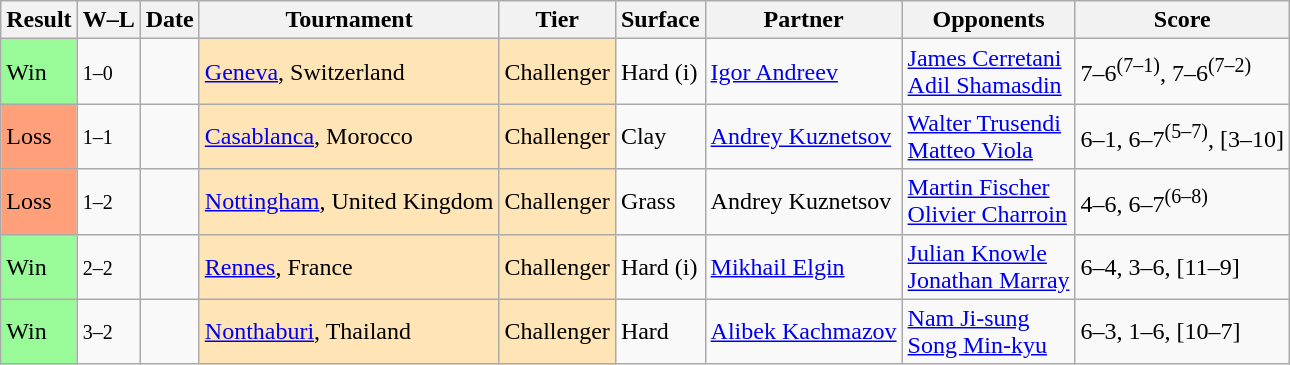<table class="sortable wikitable">
<tr>
<th>Result</th>
<th class=unsortable>W–L</th>
<th>Date</th>
<th>Tournament</th>
<th>Tier</th>
<th>Surface</th>
<th>Partner</th>
<th>Opponents</th>
<th class=unsortable>Score</th>
</tr>
<tr>
<td bgcolor=98fb98>Win</td>
<td><small>1–0</small></td>
<td><a href='#'></a></td>
<td style="background:moccasin;"><a href='#'>Geneva</a>, Switzerland</td>
<td style="background:moccasin;">Challenger</td>
<td>Hard (i)</td>
<td> <a href='#'>Igor Andreev</a></td>
<td> <a href='#'>James Cerretani</a><br> <a href='#'>Adil Shamasdin</a></td>
<td>7–6<sup>(7–1)</sup>, 7–6<sup>(7–2)</sup></td>
</tr>
<tr>
<td bgcolor=FFA07A>Loss</td>
<td><small>1–1</small></td>
<td><a href='#'></a></td>
<td style="background:moccasin;"><a href='#'>Casablanca</a>, Morocco</td>
<td style="background:moccasin;">Challenger</td>
<td>Clay</td>
<td> <a href='#'>Andrey Kuznetsov</a></td>
<td> <a href='#'>Walter Trusendi</a><br> <a href='#'>Matteo Viola</a></td>
<td>6–1, 6–7<sup>(5–7)</sup>, [3–10]</td>
</tr>
<tr>
<td bgcolor=FFA07A>Loss</td>
<td><small>1–2</small></td>
<td><a href='#'></a></td>
<td style="background:moccasin;"><a href='#'>Nottingham</a>, United Kingdom</td>
<td style="background:moccasin;">Challenger</td>
<td>Grass</td>
<td> Andrey Kuznetsov</td>
<td> <a href='#'>Martin Fischer</a><br> <a href='#'>Olivier Charroin</a></td>
<td>4–6, 6–7<sup>(6–8)</sup></td>
</tr>
<tr>
<td bgcolor=98fb98>Win</td>
<td><small>2–2</small></td>
<td><a href='#'></a></td>
<td style="background:moccasin;"><a href='#'>Rennes</a>, France</td>
<td style="background:moccasin;">Challenger</td>
<td>Hard (i)</td>
<td> <a href='#'>Mikhail Elgin</a></td>
<td> <a href='#'>Julian Knowle</a><br> <a href='#'>Jonathan Marray</a></td>
<td>6–4, 3–6, [11–9]</td>
</tr>
<tr>
<td bgcolor=98fb98>Win</td>
<td><small>3–2</small></td>
<td><a href='#'></a></td>
<td style="background:moccasin;"><a href='#'>Nonthaburi</a>, Thailand</td>
<td style="background:moccasin;">Challenger</td>
<td>Hard</td>
<td> <a href='#'>Alibek Kachmazov</a></td>
<td> <a href='#'>Nam Ji-sung</a><br> <a href='#'>Song Min-kyu</a></td>
<td>6–3, 1–6, [10–7]</td>
</tr>
</table>
